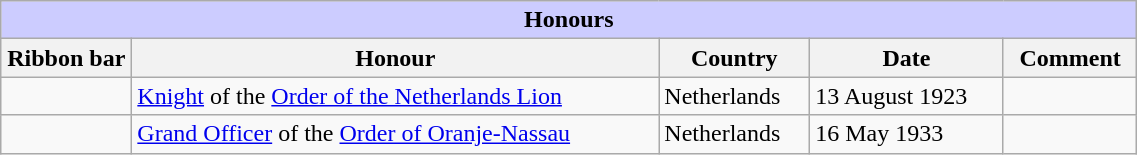<table class="wikitable" style="width:60%;">
<tr style="background:#ccf; text-align:center;">
<td colspan=5><strong>Honours</strong></td>
</tr>
<tr>
<th style="width:80px;">Ribbon bar</th>
<th>Honour</th>
<th>Country</th>
<th>Date</th>
<th>Comment</th>
</tr>
<tr>
<td></td>
<td><a href='#'>Knight</a> of the <a href='#'>Order of the Netherlands Lion</a></td>
<td>Netherlands</td>
<td>13 August 1923</td>
<td></td>
</tr>
<tr>
<td></td>
<td><a href='#'>Grand Officer</a> of the <a href='#'>Order of Oranje-Nassau</a></td>
<td>Netherlands</td>
<td>16 May 1933</td>
<td></td>
</tr>
</table>
